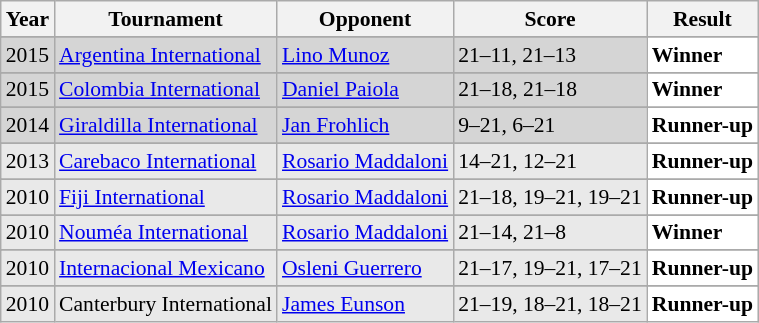<table class="sortable wikitable" style="font-size: 90%;">
<tr>
<th>Year</th>
<th>Tournament</th>
<th>Opponent</th>
<th>Score</th>
<th>Result</th>
</tr>
<tr>
</tr>
<tr style="background:#D5D5D5">
<td align="center">2015</td>
<td align="left"><a href='#'>Argentina International</a></td>
<td align="left"> <a href='#'>Lino Munoz</a></td>
<td align="left">21–11, 21–13</td>
<td style="text-align:left; background:white"> <strong>Winner</strong></td>
</tr>
<tr>
</tr>
<tr style="background:#D5D5D5">
<td align="center">2015</td>
<td align="left"><a href='#'>Colombia International</a></td>
<td align="left"> <a href='#'>Daniel Paiola</a></td>
<td align="left">21–18, 21–18</td>
<td style="text-align:left; background:white"> <strong>Winner</strong></td>
</tr>
<tr>
</tr>
<tr style="background:#D5D5D5">
<td align="center">2014</td>
<td align="left"><a href='#'>Giraldilla International</a></td>
<td align="left"> <a href='#'>Jan Frohlich</a></td>
<td align="left">9–21, 6–21</td>
<td style="text-align:left; background:white"> <strong>Runner-up</strong></td>
</tr>
<tr>
</tr>
<tr style="background:#E9E9E9">
<td align="center">2013</td>
<td align="left"><a href='#'>Carebaco International</a></td>
<td align="left"> <a href='#'>Rosario Maddaloni</a></td>
<td align="left">14–21, 12–21</td>
<td style="text-align:left; background:white"> <strong>Runner-up</strong></td>
</tr>
<tr>
</tr>
<tr style="background:#E9E9E9">
<td align="center">2010</td>
<td align="left"><a href='#'>Fiji International</a></td>
<td align="left"> <a href='#'>Rosario Maddaloni</a></td>
<td align="left">21–18, 19–21, 19–21</td>
<td style="text-align:left; background:white"> <strong>Runner-up</strong></td>
</tr>
<tr>
</tr>
<tr style="background:#E9E9E9">
<td align="center">2010</td>
<td align="left"><a href='#'>Nouméa International</a></td>
<td align="left"> <a href='#'>Rosario Maddaloni</a></td>
<td align="left">21–14, 21–8</td>
<td style="text-align:left; background:white"> <strong>Winner</strong></td>
</tr>
<tr>
</tr>
<tr style="background:#E9E9E9">
<td align="center">2010</td>
<td align="left"><a href='#'>Internacional Mexicano</a></td>
<td align="left"> <a href='#'>Osleni Guerrero</a></td>
<td align="left">21–17, 19–21, 17–21</td>
<td style="text-align:left; background:white"> <strong>Runner-up</strong></td>
</tr>
<tr>
</tr>
<tr style="background:#E9E9E9">
<td align="center">2010</td>
<td align="left">Canterbury International</td>
<td align="left"> <a href='#'>James Eunson</a></td>
<td align="left">21–19, 18–21, 18–21</td>
<td style="text-align:left; background:white"> <strong>Runner-up</strong></td>
</tr>
</table>
